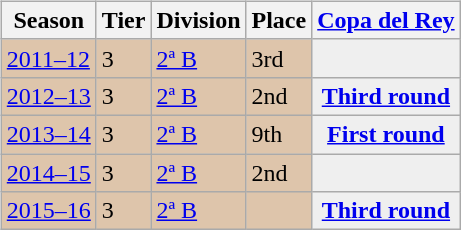<table>
<tr>
<td valign="top" width=0%><br><table class="wikitable">
<tr style="background:#f0f6fa;">
<th>Season</th>
<th>Tier</th>
<th>Division</th>
<th>Place</th>
<th><a href='#'>Copa del Rey</a></th>
</tr>
<tr>
<td style="background:#DEC5AB;"><a href='#'>2011–12</a></td>
<td style="background:#DEC5AB;">3</td>
<td style="background:#DEC5AB;"><a href='#'>2ª B</a></td>
<td style="background:#DEC5AB;">3rd</td>
<th style="background:#efefef;"></th>
</tr>
<tr>
<td style="background:#DEC5AB;"><a href='#'>2012–13</a></td>
<td style="background:#DEC5AB;">3</td>
<td style="background:#DEC5AB;"><a href='#'>2ª B</a></td>
<td style="background:#DEC5AB;">2nd</td>
<th style="background:#efefef;"><a href='#'>Third round</a></th>
</tr>
<tr>
<td style="background:#DEC5AB;"><a href='#'>2013–14</a></td>
<td style="background:#DEC5AB;">3</td>
<td style="background:#DEC5AB;"><a href='#'>2ª B</a></td>
<td style="background:#DEC5AB;">9th</td>
<th style="background:#efefef;"><a href='#'>First round</a></th>
</tr>
<tr>
<td style="background:#DEC5AB;"><a href='#'>2014–15</a></td>
<td style="background:#DEC5AB;">3</td>
<td style="background:#DEC5AB;"><a href='#'>2ª B</a></td>
<td style="background:#DEC5AB;">2nd</td>
<th style="background:#efefef;"></th>
</tr>
<tr>
<td style="background:#DEC5AB;"><a href='#'>2015–16</a></td>
<td style="background:#DEC5AB;">3</td>
<td style="background:#DEC5AB;"><a href='#'>2ª B</a></td>
<td style="background:#DEC5AB;"></td>
<th style="background:#efefef;"><a href='#'>Third round</a></th>
</tr>
</table>
</td>
</tr>
</table>
